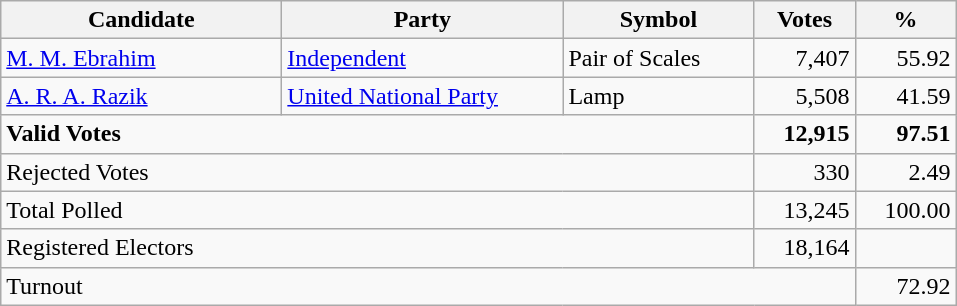<table class="wikitable" border="1" style="text-align:right;">
<tr>
<th align=left width="180">Candidate</th>
<th align=left width="180">Party</th>
<th align=left width="120">Symbol</th>
<th align=left width="60">Votes</th>
<th align=left width="60">%</th>
</tr>
<tr>
<td align=left><a href='#'>M. M. Ebrahim</a></td>
<td align=left><a href='#'>Independent</a></td>
<td align=left>Pair of Scales</td>
<td>7,407</td>
<td>55.92</td>
</tr>
<tr>
<td align=left><a href='#'>A. R. A. Razik</a></td>
<td align=left><a href='#'>United National Party</a></td>
<td align=left>Lamp</td>
<td>5,508</td>
<td>41.59</td>
</tr>
<tr>
<td align=left colspan=3><strong>Valid Votes</strong></td>
<td><strong>12,915</strong></td>
<td><strong>97.51</strong></td>
</tr>
<tr>
<td align=left colspan=3>Rejected Votes</td>
<td>330</td>
<td>2.49</td>
</tr>
<tr>
<td align=left colspan=3>Total Polled</td>
<td>13,245</td>
<td>100.00</td>
</tr>
<tr>
<td align=left colspan=3>Registered Electors</td>
<td>18,164</td>
<td></td>
</tr>
<tr>
<td align=left colspan=4>Turnout</td>
<td>72.92</td>
</tr>
</table>
